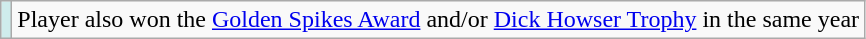<table class=wikitable>
<tr>
<th scope="row" style="text-align:center; background:#cfecec;"></th>
<td>Player also won the <a href='#'>Golden Spikes Award</a> and/or <a href='#'>Dick Howser Trophy</a> in the same year</td>
</tr>
</table>
